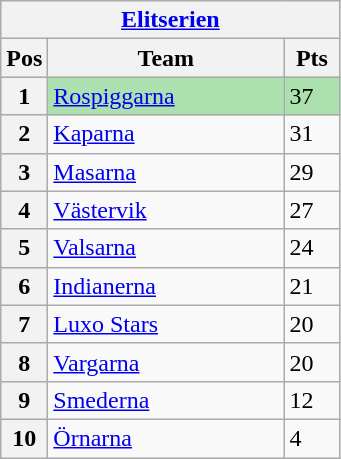<table class="wikitable">
<tr>
<th colspan="3"><a href='#'>Elitserien</a></th>
</tr>
<tr>
<th width=20>Pos</th>
<th width=150>Team</th>
<th width=30>Pts</th>
</tr>
<tr style="background:#ACE1AF;">
<th>1</th>
<td><a href='#'>Rospiggarna</a></td>
<td>37</td>
</tr>
<tr>
<th>2</th>
<td><a href='#'>Kaparna</a></td>
<td>31</td>
</tr>
<tr>
<th>3</th>
<td><a href='#'>Masarna</a></td>
<td>29</td>
</tr>
<tr>
<th>4</th>
<td><a href='#'>Västervik</a></td>
<td>27</td>
</tr>
<tr>
<th>5</th>
<td><a href='#'>Valsarna</a></td>
<td>24</td>
</tr>
<tr>
<th>6</th>
<td><a href='#'>Indianerna</a></td>
<td>21</td>
</tr>
<tr>
<th>7</th>
<td><a href='#'>Luxo Stars</a></td>
<td>20</td>
</tr>
<tr>
<th>8</th>
<td><a href='#'>Vargarna</a></td>
<td>20</td>
</tr>
<tr>
<th>9</th>
<td><a href='#'>Smederna</a></td>
<td>12</td>
</tr>
<tr>
<th>10</th>
<td><a href='#'>Örnarna</a></td>
<td>4</td>
</tr>
</table>
